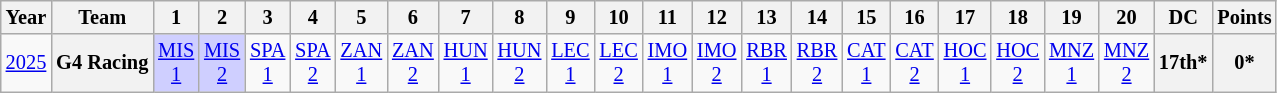<table class="wikitable" style="text-align:center; font-size:85%;">
<tr>
<th>Year</th>
<th>Team</th>
<th>1</th>
<th>2</th>
<th>3</th>
<th>4</th>
<th>5</th>
<th>6</th>
<th>7</th>
<th>8</th>
<th>9</th>
<th>10</th>
<th>11</th>
<th>12</th>
<th>13</th>
<th>14</th>
<th>15</th>
<th>16</th>
<th>17</th>
<th>18</th>
<th>19</th>
<th>20</th>
<th>DC</th>
<th>Points</th>
</tr>
<tr>
<td><a href='#'>2025</a></td>
<th nowrap>G4 Racing</th>
<td style="background:#cfcfff;"><a href='#'>MIS<br>1</a><br></td>
<td style="background:#cfcfff;"><a href='#'>MIS<br>2</a><br></td>
<td style="background:#;"><a href='#'>SPA<br>1</a></td>
<td style="background:#;"><a href='#'>SPA<br>2</a></td>
<td style="background:#;"><a href='#'>ZAN<br>1</a></td>
<td style="background:#;"><a href='#'>ZAN<br>2</a></td>
<td style="background:#;"><a href='#'>HUN<br>1</a></td>
<td style="background:#;"><a href='#'>HUN<br>2</a></td>
<td style="background:#;"><a href='#'>LEC<br>1</a></td>
<td style="background:#;"><a href='#'>LEC<br>2</a></td>
<td style="background:#;"><a href='#'>IMO<br>1</a></td>
<td style="background:#;"><a href='#'>IMO<br>2</a></td>
<td style="background:#;"><a href='#'>RBR<br>1</a></td>
<td style="background:#;"><a href='#'>RBR<br>2</a></td>
<td style="background:#;"><a href='#'>CAT<br>1</a></td>
<td style="background:#;"><a href='#'>CAT<br>2</a></td>
<td style="background:#;"><a href='#'>HOC<br>1</a></td>
<td style="background:#;"><a href='#'>HOC<br>2</a></td>
<td style="background:#;"><a href='#'>MNZ<br>1</a></td>
<td style="background:#;"><a href='#'>MNZ<br>2</a></td>
<th>17th*</th>
<th>0*</th>
</tr>
</table>
